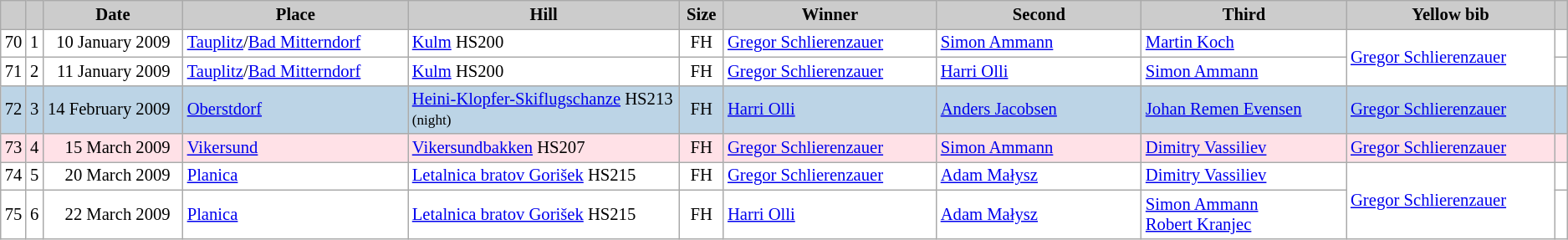<table class="wikitable plainrowheaders" style="background:#fff; font-size:86%; line-height:16px; border:gray solid 1px; border-collapse:collapse;">
<tr style="background:#ccc; text-align:center;">
<th scope="col" style="background:#ccc; width=10 px;"></th>
<th scope="col" style="background:#ccc; width=10 px;"></th>
<th scope="col" style="background:#ccc; width:120px;">Date</th>
<th scope="col" style="background:#ccc; width:200px;">Place</th>
<th scope="col" style="background:#ccc; width:240px;">Hill</th>
<th scope="col" style="background:#ccc; width:30px;">Size</th>
<th scope="col" style="background:#ccc; width:185px;">Winner</th>
<th scope="col" style="background:#ccc; width:185px;">Second</th>
<th scope="col" style="background:#ccc; width:185px;">Third</th>
<th scope="col" style="background:#ccc; width:180px;">Yellow bib</th>
<th scope="col" style="background:#ccc; width:5px;"></th>
</tr>
<tr>
<td align=center>70</td>
<td align=center>1</td>
<td align=right>10 January 2009  </td>
<td> <a href='#'>Tauplitz</a>/<a href='#'>Bad Mitterndorf</a></td>
<td><a href='#'>Kulm</a> HS200</td>
<td align=center>FH</td>
<td> <a href='#'>Gregor Schlierenzauer</a></td>
<td> <a href='#'>Simon Ammann</a></td>
<td> <a href='#'>Martin Koch</a></td>
<td rowspan=2> <a href='#'>Gregor Schlierenzauer</a></td>
<td></td>
</tr>
<tr>
<td align=center>71</td>
<td align=center>2</td>
<td align=right>11 January 2009  </td>
<td> <a href='#'>Tauplitz</a>/<a href='#'>Bad Mitterndorf</a></td>
<td><a href='#'>Kulm</a> HS200</td>
<td align=center>FH</td>
<td> <a href='#'>Gregor Schlierenzauer</a></td>
<td> <a href='#'>Harri Olli</a></td>
<td> <a href='#'>Simon Ammann</a></td>
<td></td>
</tr>
<tr bgcolor=#BCD4E6>
<td align=center>72</td>
<td align=center>3</td>
<td align=right>14 February 2009  </td>
<td> <a href='#'>Oberstdorf</a></td>
<td><a href='#'>Heini-Klopfer-Skiflugschanze</a> HS213 <small>(night)</small></td>
<td align=center>FH</td>
<td> <a href='#'>Harri Olli</a></td>
<td> <a href='#'>Anders Jacobsen</a></td>
<td> <a href='#'>Johan Remen Evensen</a></td>
<td> <a href='#'>Gregor Schlierenzauer</a></td>
<td></td>
</tr>
<tr bgcolor=#FFE1E7>
<td align=center>73</td>
<td align=center>4</td>
<td align=right>15 March 2009  </td>
<td> <a href='#'>Vikersund</a></td>
<td><a href='#'>Vikersundbakken</a> HS207</td>
<td align=center>FH</td>
<td> <a href='#'>Gregor Schlierenzauer</a></td>
<td> <a href='#'>Simon Ammann</a></td>
<td> <a href='#'>Dimitry Vassiliev</a></td>
<td> <a href='#'>Gregor Schlierenzauer</a></td>
<td></td>
</tr>
<tr>
<td align=center>74</td>
<td align=center>5</td>
<td align=right>20 March 2009  </td>
<td> <a href='#'>Planica</a></td>
<td><a href='#'>Letalnica bratov Gorišek</a> HS215</td>
<td align=center>FH</td>
<td> <a href='#'>Gregor Schlierenzauer</a></td>
<td> <a href='#'>Adam Małysz</a></td>
<td> <a href='#'>Dimitry Vassiliev</a></td>
<td rowspan=2> <a href='#'>Gregor Schlierenzauer</a></td>
<td></td>
</tr>
<tr>
<td align=center>75</td>
<td align=center>6</td>
<td align=right>22 March 2009  </td>
<td> <a href='#'>Planica</a></td>
<td><a href='#'>Letalnica bratov Gorišek</a> HS215</td>
<td align=center>FH</td>
<td> <a href='#'>Harri Olli</a></td>
<td> <a href='#'>Adam Małysz</a></td>
<td> <a href='#'>Simon Ammann</a><br> <a href='#'>Robert Kranjec</a></td>
<td></td>
</tr>
</table>
